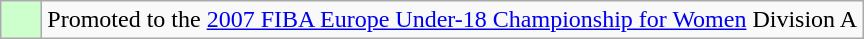<table class="wikitable">
<tr>
<td width=20px bgcolor="#ccffcc"></td>
<td>Promoted to the <a href='#'>2007 FIBA Europe Under-18 Championship for Women</a> Division A</td>
</tr>
</table>
